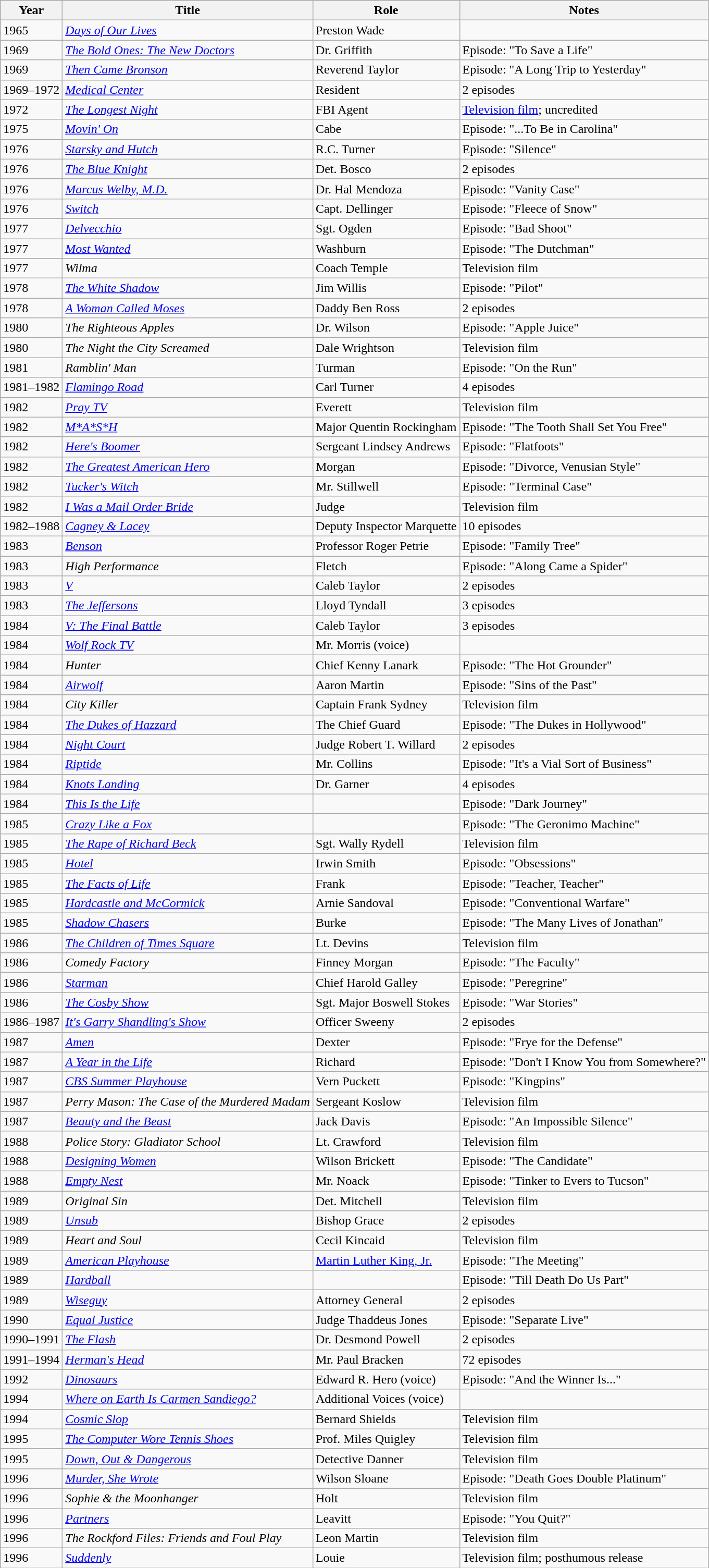<table class="wikitable sortable">
<tr>
<th>Year</th>
<th>Title</th>
<th>Role</th>
<th>Notes</th>
</tr>
<tr>
<td>1965</td>
<td><em><a href='#'>Days of Our Lives</a></em></td>
<td>Preston Wade</td>
<td></td>
</tr>
<tr>
<td>1969</td>
<td><em><a href='#'>The Bold Ones: The New Doctors</a></em></td>
<td>Dr. Griffith</td>
<td>Episode: "To Save a Life"</td>
</tr>
<tr>
<td>1969</td>
<td><em><a href='#'>Then Came Bronson</a></em></td>
<td>Reverend Taylor</td>
<td>Episode: "A Long Trip to Yesterday"</td>
</tr>
<tr>
<td>1969–1972</td>
<td><em><a href='#'>Medical Center</a></em></td>
<td>Resident</td>
<td>2 episodes</td>
</tr>
<tr>
<td>1972</td>
<td><em><a href='#'>The Longest Night</a></em></td>
<td>FBI Agent</td>
<td><a href='#'>Television film</a>; uncredited</td>
</tr>
<tr>
<td>1975</td>
<td><em><a href='#'>Movin' On</a></em></td>
<td>Cabe</td>
<td>Episode: "...To Be in Carolina"</td>
</tr>
<tr>
<td>1976</td>
<td><em><a href='#'>Starsky and Hutch</a></em></td>
<td>R.C. Turner</td>
<td>Episode: "Silence"</td>
</tr>
<tr>
<td>1976</td>
<td><em><a href='#'>The Blue Knight</a></em></td>
<td>Det. Bosco</td>
<td>2 episodes</td>
</tr>
<tr>
<td>1976</td>
<td><em><a href='#'>Marcus Welby, M.D.</a></em></td>
<td>Dr. Hal Mendoza</td>
<td>Episode: "Vanity Case"</td>
</tr>
<tr>
<td>1976</td>
<td><em><a href='#'>Switch</a></em></td>
<td>Capt. Dellinger</td>
<td>Episode: "Fleece of Snow"</td>
</tr>
<tr>
<td>1977</td>
<td><em><a href='#'>Delvecchio</a></em></td>
<td>Sgt. Ogden</td>
<td>Episode: "Bad Shoot"</td>
</tr>
<tr>
<td>1977</td>
<td><em><a href='#'>Most Wanted</a></em></td>
<td>Washburn</td>
<td>Episode: "The Dutchman"</td>
</tr>
<tr>
<td>1977</td>
<td><em>Wilma</em></td>
<td>Coach Temple</td>
<td>Television film</td>
</tr>
<tr>
<td>1978</td>
<td><em><a href='#'>The White Shadow</a></em></td>
<td>Jim Willis</td>
<td>Episode: "Pilot"</td>
</tr>
<tr>
<td>1978</td>
<td><em><a href='#'>A Woman Called Moses</a></em></td>
<td>Daddy Ben Ross</td>
<td>2 episodes</td>
</tr>
<tr>
<td>1980</td>
<td><em>The Righteous Apples</em></td>
<td>Dr. Wilson</td>
<td>Episode: "Apple Juice"</td>
</tr>
<tr>
<td>1980</td>
<td><em>The Night the City Screamed</em></td>
<td>Dale Wrightson</td>
<td>Television film</td>
</tr>
<tr>
<td>1981</td>
<td><em>Ramblin' Man</em></td>
<td>Turman</td>
<td>Episode: "On the Run"</td>
</tr>
<tr>
<td>1981–1982</td>
<td><em><a href='#'>Flamingo Road</a></em></td>
<td>Carl Turner</td>
<td>4 episodes</td>
</tr>
<tr>
<td>1982</td>
<td><em><a href='#'>Pray TV</a></em></td>
<td>Everett</td>
<td>Television film</td>
</tr>
<tr>
<td>1982</td>
<td><em><a href='#'>M*A*S*H</a></em></td>
<td>Major Quentin Rockingham</td>
<td>Episode: "The Tooth Shall Set You Free"</td>
</tr>
<tr>
<td>1982</td>
<td><em><a href='#'>Here's Boomer</a></em></td>
<td>Sergeant Lindsey Andrews</td>
<td>Episode: "Flatfoots"</td>
</tr>
<tr>
<td>1982</td>
<td><em><a href='#'>The Greatest American Hero</a></em></td>
<td>Morgan</td>
<td>Episode: "Divorce, Venusian Style"</td>
</tr>
<tr>
<td>1982</td>
<td><em><a href='#'>Tucker's Witch</a></em></td>
<td>Mr. Stillwell</td>
<td>Episode: "Terminal Case"</td>
</tr>
<tr>
<td>1982</td>
<td><em><a href='#'>I Was a Mail Order Bride</a></em></td>
<td>Judge</td>
<td>Television film</td>
</tr>
<tr>
<td>1982–1988</td>
<td><em><a href='#'>Cagney & Lacey</a></em></td>
<td>Deputy Inspector Marquette</td>
<td>10 episodes</td>
</tr>
<tr>
<td>1983</td>
<td><em><a href='#'>Benson</a></em></td>
<td>Professor Roger Petrie</td>
<td>Episode: "Family Tree"</td>
</tr>
<tr>
<td>1983</td>
<td><em>High Performance</em></td>
<td>Fletch</td>
<td>Episode: "Along Came a Spider"</td>
</tr>
<tr>
<td>1983</td>
<td><em><a href='#'>V</a></em></td>
<td>Caleb Taylor</td>
<td>2 episodes</td>
</tr>
<tr>
<td>1983</td>
<td><em><a href='#'>The Jeffersons</a></em></td>
<td>Lloyd Tyndall</td>
<td>3 episodes</td>
</tr>
<tr>
<td>1984</td>
<td><em><a href='#'>V: The Final Battle</a></em></td>
<td>Caleb Taylor</td>
<td>3 episodes</td>
</tr>
<tr>
<td>1984</td>
<td><em><a href='#'>Wolf Rock TV</a></em></td>
<td>Mr. Morris (voice)</td>
<td></td>
</tr>
<tr>
<td>1984</td>
<td><em>Hunter</em></td>
<td>Chief Kenny Lanark</td>
<td>Episode: "The Hot Grounder"</td>
</tr>
<tr>
<td>1984</td>
<td><em><a href='#'>Airwolf</a></em></td>
<td>Aaron Martin</td>
<td>Episode: "Sins of the Past"</td>
</tr>
<tr>
<td>1984</td>
<td><em>City Killer</em></td>
<td>Captain Frank Sydney</td>
<td>Television film</td>
</tr>
<tr>
<td>1984</td>
<td><em><a href='#'>The Dukes of Hazzard</a></em></td>
<td>The Chief Guard</td>
<td>Episode: "The Dukes in Hollywood"</td>
</tr>
<tr>
<td>1984</td>
<td><em><a href='#'>Night Court</a></em></td>
<td>Judge Robert T. Willard</td>
<td>2 episodes</td>
</tr>
<tr>
<td>1984</td>
<td><em><a href='#'>Riptide</a></em></td>
<td>Mr. Collins</td>
<td>Episode: "It's a Vial Sort of Business"</td>
</tr>
<tr>
<td>1984</td>
<td><em><a href='#'>Knots Landing</a></em></td>
<td>Dr. Garner</td>
<td>4 episodes</td>
</tr>
<tr>
<td>1984</td>
<td><em><a href='#'>This Is the Life</a></em></td>
<td></td>
<td>Episode: "Dark Journey"</td>
</tr>
<tr>
<td>1985</td>
<td><em><a href='#'>Crazy Like a Fox</a></em></td>
<td></td>
<td>Episode: "The Geronimo Machine"</td>
</tr>
<tr>
<td>1985</td>
<td><em><a href='#'>The Rape of Richard Beck</a></em></td>
<td>Sgt. Wally Rydell</td>
<td>Television film</td>
</tr>
<tr>
<td>1985</td>
<td><em><a href='#'>Hotel</a></em></td>
<td>Irwin Smith</td>
<td>Episode: "Obsessions"</td>
</tr>
<tr>
<td>1985</td>
<td><em><a href='#'>The Facts of Life</a></em></td>
<td>Frank</td>
<td>Episode: "Teacher, Teacher"</td>
</tr>
<tr>
<td>1985</td>
<td><em><a href='#'>Hardcastle and McCormick</a></em></td>
<td>Arnie Sandoval</td>
<td>Episode: "Conventional Warfare"</td>
</tr>
<tr>
<td>1985</td>
<td><em><a href='#'>Shadow Chasers</a></em></td>
<td>Burke</td>
<td>Episode: "The Many Lives of Jonathan"</td>
</tr>
<tr>
<td>1986</td>
<td><em><a href='#'>The Children of Times Square</a></em></td>
<td>Lt. Devins</td>
<td>Television film</td>
</tr>
<tr>
<td>1986</td>
<td><em>Comedy Factory</em></td>
<td>Finney Morgan</td>
<td>Episode: "The Faculty"</td>
</tr>
<tr>
<td>1986</td>
<td><em><a href='#'>Starman</a></em></td>
<td>Chief Harold Galley</td>
<td>Episode: "Peregrine"</td>
</tr>
<tr>
<td>1986</td>
<td><em><a href='#'>The Cosby Show</a></em></td>
<td>Sgt. Major Boswell Stokes</td>
<td>Episode: "War Stories"</td>
</tr>
<tr>
<td>1986–1987</td>
<td><em><a href='#'>It's Garry Shandling's Show</a></em></td>
<td>Officer Sweeny</td>
<td>2 episodes</td>
</tr>
<tr>
<td>1987</td>
<td><em><a href='#'>Amen</a></em></td>
<td>Dexter</td>
<td>Episode: "Frye for the Defense"</td>
</tr>
<tr>
<td>1987</td>
<td><em><a href='#'>A Year in the Life</a></em></td>
<td>Richard</td>
<td>Episode: "Don't I Know You from Somewhere?"</td>
</tr>
<tr>
<td>1987</td>
<td><em><a href='#'>CBS Summer Playhouse</a></em></td>
<td>Vern Puckett</td>
<td>Episode: "Kingpins"</td>
</tr>
<tr>
<td>1987</td>
<td><em>Perry Mason: The Case of the Murdered Madam</em></td>
<td>Sergeant Koslow</td>
<td>Television film</td>
</tr>
<tr>
<td>1987</td>
<td><em><a href='#'>Beauty and the Beast</a></em></td>
<td>Jack Davis</td>
<td>Episode: "An Impossible Silence"</td>
</tr>
<tr>
<td>1988</td>
<td><em>Police Story: Gladiator School</em></td>
<td>Lt. Crawford</td>
<td>Television film</td>
</tr>
<tr>
<td>1988</td>
<td><em><a href='#'>Designing Women</a></em></td>
<td>Wilson Brickett</td>
<td>Episode: "The Candidate"</td>
</tr>
<tr>
<td>1988</td>
<td><em><a href='#'>Empty Nest</a></em></td>
<td>Mr. Noack</td>
<td>Episode: "Tinker to Evers to Tucson"</td>
</tr>
<tr>
<td>1989</td>
<td><em>Original Sin</em></td>
<td>Det. Mitchell</td>
<td>Television film</td>
</tr>
<tr>
<td>1989</td>
<td><em><a href='#'>Unsub</a></em></td>
<td>Bishop Grace</td>
<td>2 episodes</td>
</tr>
<tr>
<td>1989</td>
<td><em>Heart and Soul</em></td>
<td>Cecil Kincaid</td>
<td>Television film</td>
</tr>
<tr>
<td>1989</td>
<td><em><a href='#'>American Playhouse</a></em></td>
<td><a href='#'>Martin Luther King, Jr.</a></td>
<td>Episode: "The Meeting"</td>
</tr>
<tr>
<td>1989</td>
<td><em><a href='#'>Hardball</a></em></td>
<td></td>
<td>Episode: "Till Death Do Us Part"</td>
</tr>
<tr>
<td>1989</td>
<td><em><a href='#'>Wiseguy</a></em></td>
<td>Attorney General</td>
<td>2 episodes</td>
</tr>
<tr>
<td>1990</td>
<td><em><a href='#'>Equal Justice</a></em></td>
<td>Judge Thaddeus Jones</td>
<td>Episode: "Separate Live"</td>
</tr>
<tr>
<td>1990–1991</td>
<td><em><a href='#'>The Flash</a></em></td>
<td>Dr. Desmond Powell</td>
<td>2 episodes</td>
</tr>
<tr>
<td>1991–1994</td>
<td><em><a href='#'>Herman's Head</a></em></td>
<td>Mr. Paul Bracken</td>
<td>72 episodes</td>
</tr>
<tr>
<td>1992</td>
<td><em><a href='#'>Dinosaurs</a></em></td>
<td>Edward R. Hero (voice)</td>
<td>Episode: "And the Winner Is..."</td>
</tr>
<tr>
<td>1994</td>
<td><em><a href='#'>Where on Earth Is Carmen Sandiego?</a></em></td>
<td>Additional Voices (voice)</td>
<td></td>
</tr>
<tr>
<td>1994</td>
<td><em><a href='#'>Cosmic Slop</a></em></td>
<td>Bernard Shields</td>
<td>Television film</td>
</tr>
<tr>
<td>1995</td>
<td><em><a href='#'>The Computer Wore Tennis Shoes</a></em></td>
<td>Prof. Miles Quigley</td>
<td>Television film</td>
</tr>
<tr>
<td>1995</td>
<td><em><a href='#'>Down, Out & Dangerous</a></em></td>
<td>Detective Danner</td>
<td>Television film</td>
</tr>
<tr>
<td>1996</td>
<td><em><a href='#'>Murder, She Wrote</a></em></td>
<td>Wilson Sloane</td>
<td>Episode: "Death Goes Double Platinum"</td>
</tr>
<tr>
<td>1996</td>
<td><em>Sophie & the Moonhanger</em></td>
<td>Holt</td>
<td>Television film</td>
</tr>
<tr>
<td>1996</td>
<td><em><a href='#'>Partners</a></em></td>
<td>Leavitt</td>
<td>Episode: "You Quit?"</td>
</tr>
<tr>
<td>1996</td>
<td><em>The Rockford Files: Friends and Foul Play</em></td>
<td>Leon Martin</td>
<td>Television film</td>
</tr>
<tr>
<td>1996</td>
<td><em><a href='#'>Suddenly</a></em></td>
<td>Louie</td>
<td>Television film; posthumous release</td>
</tr>
</table>
